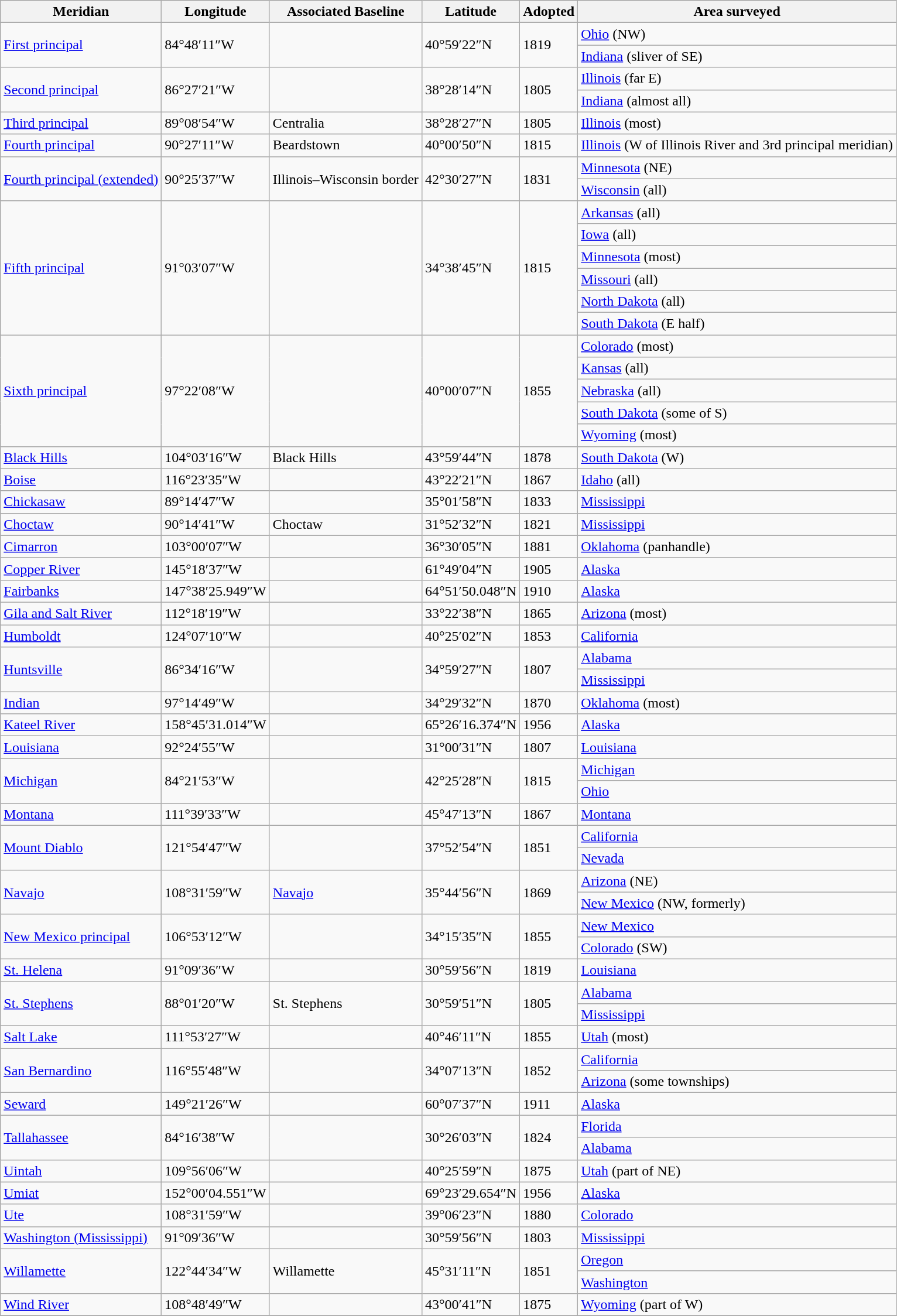<table class="wikitable sortable" border="1">
<tr align="top">
<th>Meridian</th>
<th data-sort-type="number">Longitude</th>
<th>Associated Baseline</th>
<th data-sort-type="number">Latitude</th>
<th>Adopted</th>
<th>Area surveyed</th>
</tr>
<tr>
<td rowspan=2><a href='#'>First principal</a></td>
<td rowspan=2>84°48′11″W</td>
<td rowspan=2></td>
<td rowspan=2>40°59′22″N</td>
<td rowspan=2>1819</td>
<td><a href='#'>Ohio</a> (NW)</td>
</tr>
<tr>
<td><a href='#'>Indiana</a> (sliver of SE)</td>
</tr>
<tr>
<td rowspan=2><a href='#'>Second principal</a></td>
<td rowspan=2>86°27′21″W</td>
<td rowspan=2></td>
<td rowspan=2>38°28′14″N</td>
<td rowspan=2>1805</td>
<td><a href='#'>Illinois</a> (far E)</td>
</tr>
<tr>
<td><a href='#'>Indiana</a> (almost all)</td>
</tr>
<tr>
<td><a href='#'>Third principal</a></td>
<td>89°08′54″W</td>
<td>Centralia</td>
<td>38°28′27″N</td>
<td>1805</td>
<td><a href='#'>Illinois</a> (most)</td>
</tr>
<tr>
<td><a href='#'>Fourth principal</a></td>
<td>90°27′11″W</td>
<td>Beardstown</td>
<td>40°00′50″N</td>
<td>1815</td>
<td><a href='#'>Illinois</a> (W of Illinois River and 3rd principal meridian)</td>
</tr>
<tr>
<td rowspan=2><a href='#'>Fourth principal (extended)</a></td>
<td rowspan=2>90°25′37″W</td>
<td rowspan=2>Illinois–Wisconsin border</td>
<td rowspan=2>42°30′27″N</td>
<td rowspan=2>1831</td>
<td><a href='#'>Minnesota</a> (NE)</td>
</tr>
<tr>
<td><a href='#'>Wisconsin</a> (all)</td>
</tr>
<tr>
<td rowspan=6><a href='#'>Fifth principal</a></td>
<td rowspan=6>91°03′07″W</td>
<td rowspan=6></td>
<td rowspan=6>34°38′45″N</td>
<td rowspan=6>1815</td>
<td><a href='#'>Arkansas</a> (all)</td>
</tr>
<tr>
<td><a href='#'>Iowa</a> (all)</td>
</tr>
<tr>
<td><a href='#'>Minnesota</a> (most)</td>
</tr>
<tr>
<td><a href='#'>Missouri</a> (all)</td>
</tr>
<tr>
<td><a href='#'>North Dakota</a> (all)</td>
</tr>
<tr>
<td><a href='#'>South Dakota</a> (E half)</td>
</tr>
<tr>
<td rowspan=5><a href='#'>Sixth principal</a></td>
<td rowspan=5>97°22′08″W</td>
<td rowspan=5></td>
<td rowspan=5>40°00′07″N</td>
<td rowspan=5>1855</td>
<td><a href='#'>Colorado</a> (most)</td>
</tr>
<tr>
<td><a href='#'>Kansas</a> (all)</td>
</tr>
<tr>
<td><a href='#'>Nebraska</a> (all)</td>
</tr>
<tr>
<td><a href='#'>South Dakota</a> (some of S)</td>
</tr>
<tr>
<td><a href='#'>Wyoming</a> (most)</td>
</tr>
<tr>
<td><a href='#'>Black Hills</a></td>
<td>104°03′16″W</td>
<td>Black Hills</td>
<td>43°59′44″N</td>
<td>1878</td>
<td><a href='#'>South Dakota</a> (W)</td>
</tr>
<tr>
<td><a href='#'>Boise</a></td>
<td>116°23′35″W</td>
<td></td>
<td>43°22′21″N</td>
<td>1867</td>
<td><a href='#'>Idaho</a> (all)</td>
</tr>
<tr>
<td><a href='#'>Chickasaw</a></td>
<td>89°14′47″W</td>
<td></td>
<td>35°01′58″N</td>
<td>1833</td>
<td><a href='#'>Mississippi</a></td>
</tr>
<tr>
<td><a href='#'>Choctaw</a></td>
<td>90°14′41″W</td>
<td>Choctaw</td>
<td>31°52′32″N</td>
<td>1821</td>
<td><a href='#'>Mississippi</a></td>
</tr>
<tr>
<td><a href='#'>Cimarron</a></td>
<td>103°00′07″W</td>
<td></td>
<td>36°30′05″N</td>
<td>1881</td>
<td><a href='#'>Oklahoma</a> (panhandle)</td>
</tr>
<tr>
<td><a href='#'>Copper River</a></td>
<td>145°18′37″W</td>
<td></td>
<td>61°49′04″N</td>
<td>1905</td>
<td><a href='#'>Alaska</a></td>
</tr>
<tr>
<td><a href='#'>Fairbanks</a></td>
<td>147°38′25.949″W</td>
<td></td>
<td>64°51′50.048″N</td>
<td>1910</td>
<td><a href='#'>Alaska</a></td>
</tr>
<tr>
<td><a href='#'>Gila and Salt River</a></td>
<td>112°18′19″W</td>
<td></td>
<td>33°22′38″N</td>
<td>1865</td>
<td><a href='#'>Arizona</a> (most)</td>
</tr>
<tr>
<td><a href='#'>Humboldt</a></td>
<td>124°07′10″W</td>
<td></td>
<td>40°25′02″N</td>
<td>1853</td>
<td><a href='#'>California</a></td>
</tr>
<tr>
<td rowspan=2><a href='#'>Huntsville</a></td>
<td rowspan=2>86°34′16″W</td>
<td rowspan=2></td>
<td rowspan=2>34°59′27″N</td>
<td rowspan=2>1807</td>
<td><a href='#'>Alabama</a></td>
</tr>
<tr>
<td><a href='#'>Mississippi</a></td>
</tr>
<tr>
<td><a href='#'>Indian</a></td>
<td>97°14′49″W</td>
<td></td>
<td>34°29′32″N</td>
<td>1870</td>
<td><a href='#'>Oklahoma</a> (most)</td>
</tr>
<tr>
<td><a href='#'>Kateel River</a></td>
<td>158°45′31.014″W</td>
<td></td>
<td>65°26′16.374″N</td>
<td>1956</td>
<td><a href='#'>Alaska</a></td>
</tr>
<tr>
<td><a href='#'>Louisiana</a></td>
<td>92°24′55″W</td>
<td></td>
<td>31°00′31″N</td>
<td>1807</td>
<td><a href='#'>Louisiana</a></td>
</tr>
<tr>
<td rowspan=2><a href='#'>Michigan</a></td>
<td rowspan=2>84°21′53″W</td>
<td rowspan=2></td>
<td rowspan=2>42°25′28″N</td>
<td rowspan=2>1815</td>
<td><a href='#'>Michigan</a></td>
</tr>
<tr>
<td><a href='#'>Ohio</a></td>
</tr>
<tr>
<td><a href='#'>Montana</a></td>
<td>111°39′33″W</td>
<td></td>
<td>45°47′13″N</td>
<td>1867</td>
<td><a href='#'>Montana</a></td>
</tr>
<tr>
<td rowspan=2><a href='#'>Mount Diablo</a></td>
<td rowspan=2>121°54′47″W</td>
<td rowspan=2></td>
<td rowspan=2>37°52′54″N</td>
<td rowspan=2>1851</td>
<td><a href='#'>California</a></td>
</tr>
<tr>
<td><a href='#'>Nevada</a></td>
</tr>
<tr>
<td rowspan=2><a href='#'>Navajo</a></td>
<td rowspan=2>108°31′59″W</td>
<td rowspan=2><a href='#'>Navajo</a></td>
<td rowspan=2>35°44′56″N</td>
<td rowspan=2>1869</td>
<td><a href='#'>Arizona</a> (NE)</td>
</tr>
<tr>
<td><a href='#'>New Mexico</a> (NW, formerly)</td>
</tr>
<tr>
<td rowspan=2><a href='#'>New Mexico principal</a></td>
<td rowspan=2>106°53′12″W</td>
<td rowspan=2></td>
<td rowspan=2>34°15′35″N</td>
<td rowspan=2>1855</td>
<td><a href='#'>New Mexico</a></td>
</tr>
<tr>
<td><a href='#'>Colorado</a> (SW)</td>
</tr>
<tr>
<td><a href='#'>St. Helena</a></td>
<td>91°09′36″W</td>
<td></td>
<td>30°59′56″N</td>
<td>1819</td>
<td><a href='#'>Louisiana</a></td>
</tr>
<tr>
<td rowspan=2><a href='#'>St. Stephens</a></td>
<td rowspan=2>88°01′20″W</td>
<td rowspan=2>St. Stephens</td>
<td rowspan=2>30°59′51″N</td>
<td rowspan=2>1805</td>
<td><a href='#'>Alabama</a></td>
</tr>
<tr>
<td><a href='#'>Mississippi</a></td>
</tr>
<tr>
<td><a href='#'>Salt Lake</a></td>
<td>111°53′27″W</td>
<td></td>
<td>40°46′11″N</td>
<td>1855</td>
<td><a href='#'>Utah</a> (most)</td>
</tr>
<tr>
<td rowspan=2><a href='#'>San Bernardino</a></td>
<td rowspan=2>116°55′48″W</td>
<td rowspan=2></td>
<td rowspan=2>34°07′13″N</td>
<td rowspan=2>1852</td>
<td><a href='#'>California</a></td>
</tr>
<tr>
<td><a href='#'>Arizona</a> (some townships)</td>
</tr>
<tr>
<td><a href='#'>Seward</a></td>
<td>149°21′26″W</td>
<td></td>
<td>60°07′37″N</td>
<td>1911</td>
<td><a href='#'>Alaska</a></td>
</tr>
<tr>
<td rowspan=2><a href='#'>Tallahassee</a></td>
<td rowspan=2>84°16′38″W</td>
<td rowspan=2></td>
<td rowspan=2>30°26′03″N</td>
<td rowspan=2>1824</td>
<td><a href='#'>Florida</a></td>
</tr>
<tr>
<td><a href='#'>Alabama</a></td>
</tr>
<tr>
<td><a href='#'>Uintah</a></td>
<td>109°56′06″W</td>
<td></td>
<td>40°25′59″N</td>
<td>1875</td>
<td><a href='#'>Utah</a> (part of NE)</td>
</tr>
<tr>
<td><a href='#'>Umiat</a></td>
<td>152°00′04.551″W</td>
<td></td>
<td>69°23′29.654″N</td>
<td>1956</td>
<td><a href='#'>Alaska</a></td>
</tr>
<tr>
<td><a href='#'>Ute</a></td>
<td>108°31′59″W</td>
<td></td>
<td>39°06′23″N</td>
<td>1880</td>
<td><a href='#'>Colorado</a></td>
</tr>
<tr>
<td><a href='#'>Washington (Mississippi)</a></td>
<td>91°09′36″W</td>
<td></td>
<td>30°59′56″N</td>
<td>1803</td>
<td><a href='#'>Mississippi</a></td>
</tr>
<tr>
<td rowspan=2><a href='#'>Willamette</a></td>
<td rowspan=2>122°44′34″W</td>
<td rowspan=2>Willamette</td>
<td rowspan=2>45°31′11″N</td>
<td rowspan=2>1851</td>
<td><a href='#'>Oregon</a></td>
</tr>
<tr>
<td><a href='#'>Washington</a></td>
</tr>
<tr>
<td><a href='#'>Wind River</a></td>
<td>108°48′49″W</td>
<td></td>
<td>43°00′41″N</td>
<td>1875</td>
<td><a href='#'>Wyoming</a> (part of W)</td>
</tr>
<tr>
</tr>
</table>
